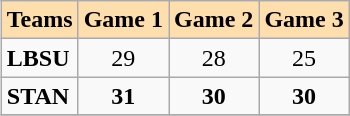<table class="wikitable" align=right>
<tr bgcolor=#ffdead align=center>
<td colspan=1><strong>Teams</strong></td>
<td colspan=1><strong>Game 1</strong></td>
<td colspan=1><strong>Game 2</strong></td>
<td colspan=1><strong>Game 3</strong></td>
</tr>
<tr>
<td><strong>LBSU</strong></td>
<td align=center>29</td>
<td align=center>28</td>
<td align=center>25</td>
</tr>
<tr>
<td><strong>STAN</strong></td>
<td align=center><strong>31</strong></td>
<td align=center><strong>30</strong></td>
<td align=center><strong>30</strong></td>
</tr>
<tr>
</tr>
</table>
